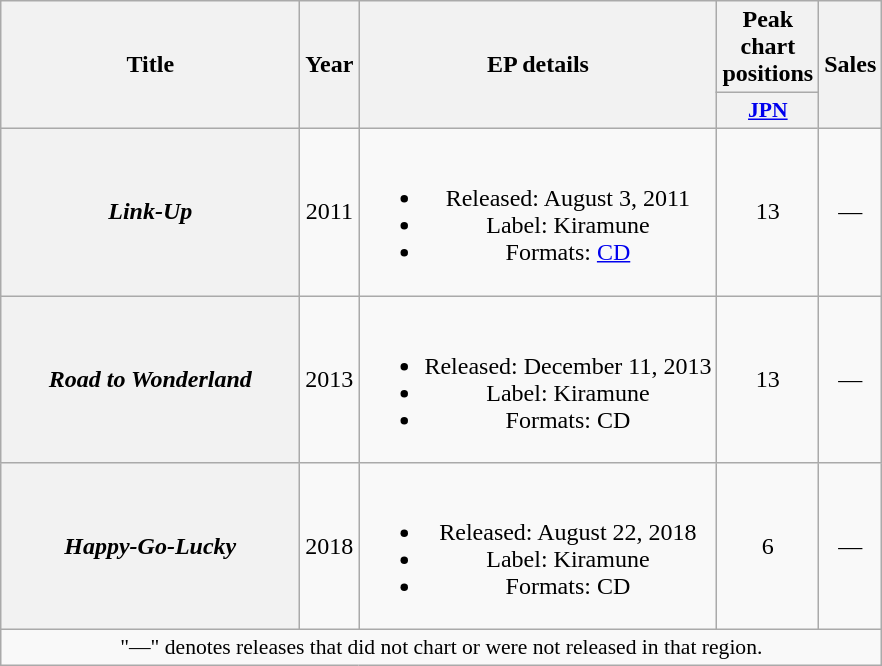<table class="wikitable plainrowheaders" style="text-align:center;">
<tr>
<th scope="col" rowspan="2" style="width:12em;">Title</th>
<th scope="col" rowspan="2">Year</th>
<th scope="col" rowspan="2">EP details</th>
<th scope="col" colspan="1">Peak chart positions</th>
<th scope="col" rowspan="2">Sales</th>
</tr>
<tr>
<th scope="col" style="width:3em;font-size:90%;"><a href='#'>JPN</a><br></th>
</tr>
<tr>
<th scope="row"><em>Link-Up</em></th>
<td>2011</td>
<td><br><ul><li>Released: August 3, 2011</li><li>Label: Kiramune</li><li>Formats: <a href='#'>CD</a></li></ul></td>
<td>13</td>
<td>—</td>
</tr>
<tr>
<th scope="row"><em>Road to Wonderland</em></th>
<td>2013</td>
<td><br><ul><li>Released: December 11, 2013</li><li>Label: Kiramune</li><li>Formats: CD</li></ul></td>
<td>13</td>
<td>—</td>
</tr>
<tr>
<th scope="row"><em>Happy-Go-Lucky</em></th>
<td>2018</td>
<td><br><ul><li>Released: August 22, 2018</li><li>Label: Kiramune</li><li>Formats: CD</li></ul></td>
<td>6</td>
<td>—</td>
</tr>
<tr>
<td colspan="5" style="font-size:90%;">"—" denotes releases that did not chart or were not released in that region.</td>
</tr>
</table>
